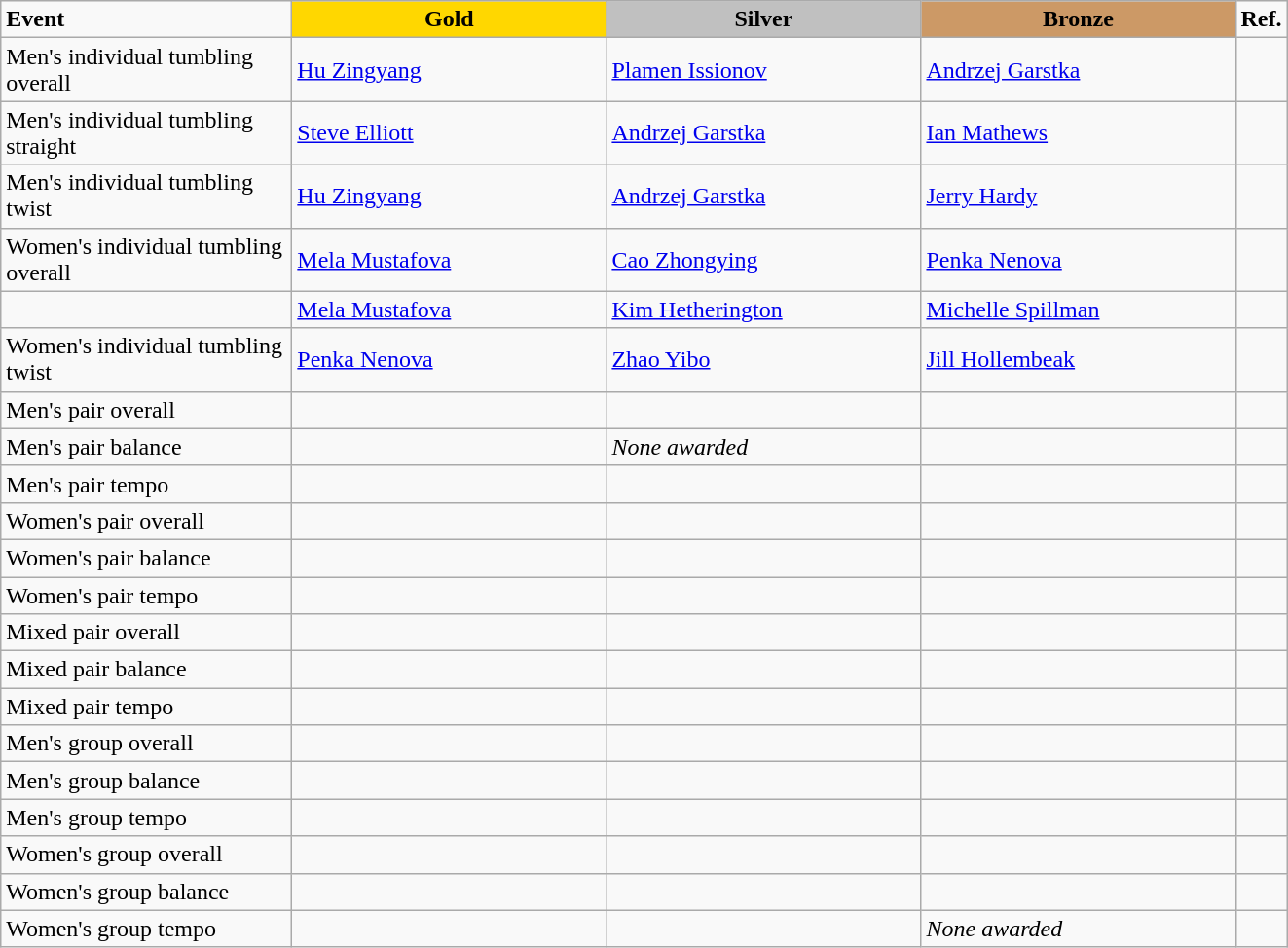<table class="wikitable">
<tr>
<td style="width:12em;"><strong>Event</strong></td>
<td style="text-align:center; background:gold; width:13em;"><strong>Gold</strong></td>
<td style="text-align:center; background:silver; width:13em;"><strong>Silver</strong></td>
<td style="text-align:center; background:#c96; width:13em;"><strong>Bronze</strong></td>
<td style="width:1em;"><strong>Ref.</strong></td>
</tr>
<tr>
<td>Men's individual tumbling overall</td>
<td> <a href='#'>Hu Zingyang</a></td>
<td> <a href='#'>Plamen Issionov</a></td>
<td> <a href='#'>Andrzej Garstka</a></td>
<td></td>
</tr>
<tr>
<td>Men's individual tumbling straight</td>
<td> <a href='#'>Steve Elliott</a></td>
<td> <a href='#'>Andrzej Garstka</a></td>
<td> <a href='#'>Ian Mathews</a></td>
<td></td>
</tr>
<tr>
<td>Men's individual tumbling twist</td>
<td> <a href='#'>Hu Zingyang</a></td>
<td> <a href='#'>Andrzej Garstka</a></td>
<td> <a href='#'>Jerry Hardy</a></td>
<td></td>
</tr>
<tr>
<td>Women's individual tumbling overall</td>
<td> <a href='#'>Mela Mustafova</a></td>
<td> <a href='#'>Cao Zhongying</a></td>
<td> <a href='#'>Penka Nenova</a></td>
<td></td>
</tr>
<tr>
<td></td>
<td> <a href='#'>Mela Mustafova</a></td>
<td> <a href='#'>Kim Hetherington</a></td>
<td> <a href='#'>Michelle Spillman</a></td>
<td></td>
</tr>
<tr>
<td>Women's individual tumbling twist</td>
<td> <a href='#'>Penka Nenova</a></td>
<td> <a href='#'>Zhao Yibo</a></td>
<td> <a href='#'>Jill Hollembeak</a></td>
<td></td>
</tr>
<tr>
<td>Men's pair overall</td>
<td></td>
<td></td>
<td></td>
<td></td>
</tr>
<tr>
<td>Men's pair balance</td>
<td><br></td>
<td><em>None awarded</em></td>
<td></td>
<td></td>
</tr>
<tr>
<td>Men's pair tempo</td>
<td></td>
<td></td>
<td></td>
<td></td>
</tr>
<tr>
<td>Women's pair overall</td>
<td></td>
<td></td>
<td></td>
<td></td>
</tr>
<tr>
<td>Women's pair balance</td>
<td></td>
<td></td>
<td></td>
<td></td>
</tr>
<tr>
<td>Women's pair tempo</td>
<td></td>
<td></td>
<td></td>
<td></td>
</tr>
<tr>
<td>Mixed pair overall</td>
<td></td>
<td></td>
<td></td>
<td></td>
</tr>
<tr>
<td>Mixed pair balance</td>
<td></td>
<td></td>
<td></td>
<td></td>
</tr>
<tr>
<td>Mixed pair tempo</td>
<td></td>
<td></td>
<td></td>
<td></td>
</tr>
<tr>
<td>Men's group overall</td>
<td></td>
<td></td>
<td></td>
<td></td>
</tr>
<tr>
<td>Men's group balance</td>
<td></td>
<td></td>
<td></td>
<td></td>
</tr>
<tr>
<td>Men's group tempo</td>
<td></td>
<td></td>
<td></td>
<td></td>
</tr>
<tr>
<td>Women's group overall</td>
<td></td>
<td></td>
<td></td>
<td></td>
</tr>
<tr>
<td>Women's group balance</td>
<td></td>
<td></td>
<td></td>
<td></td>
</tr>
<tr>
<td>Women's group tempo</td>
<td></td>
<td><br></td>
<td><em>None awarded</em></td>
<td></td>
</tr>
</table>
